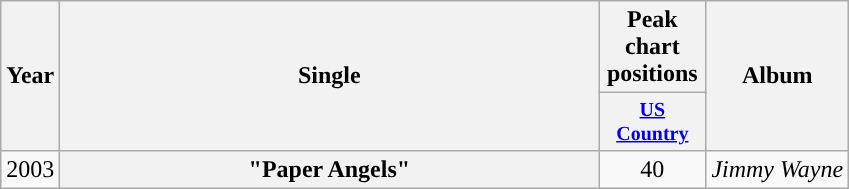<table class="wikitable plainrowheaders" style="text-align:center;">
<tr>
<th rowspan="2">Year</th>
<th rowspan="2" style="width:22em;">Single</th>
<th>Peak chart positions</th>
<th rowspan="2">Album</th>
</tr>
<tr style="font-size:smaller;">
<th style="width:65px;"><a href='#'>US Country</a></th>
</tr>
<tr>
<td>2003</td>
<th scope="row">"Paper Angels"</th>
<td>40</td>
<td align="left"><em>Jimmy Wayne</em></td>
</tr>
</table>
